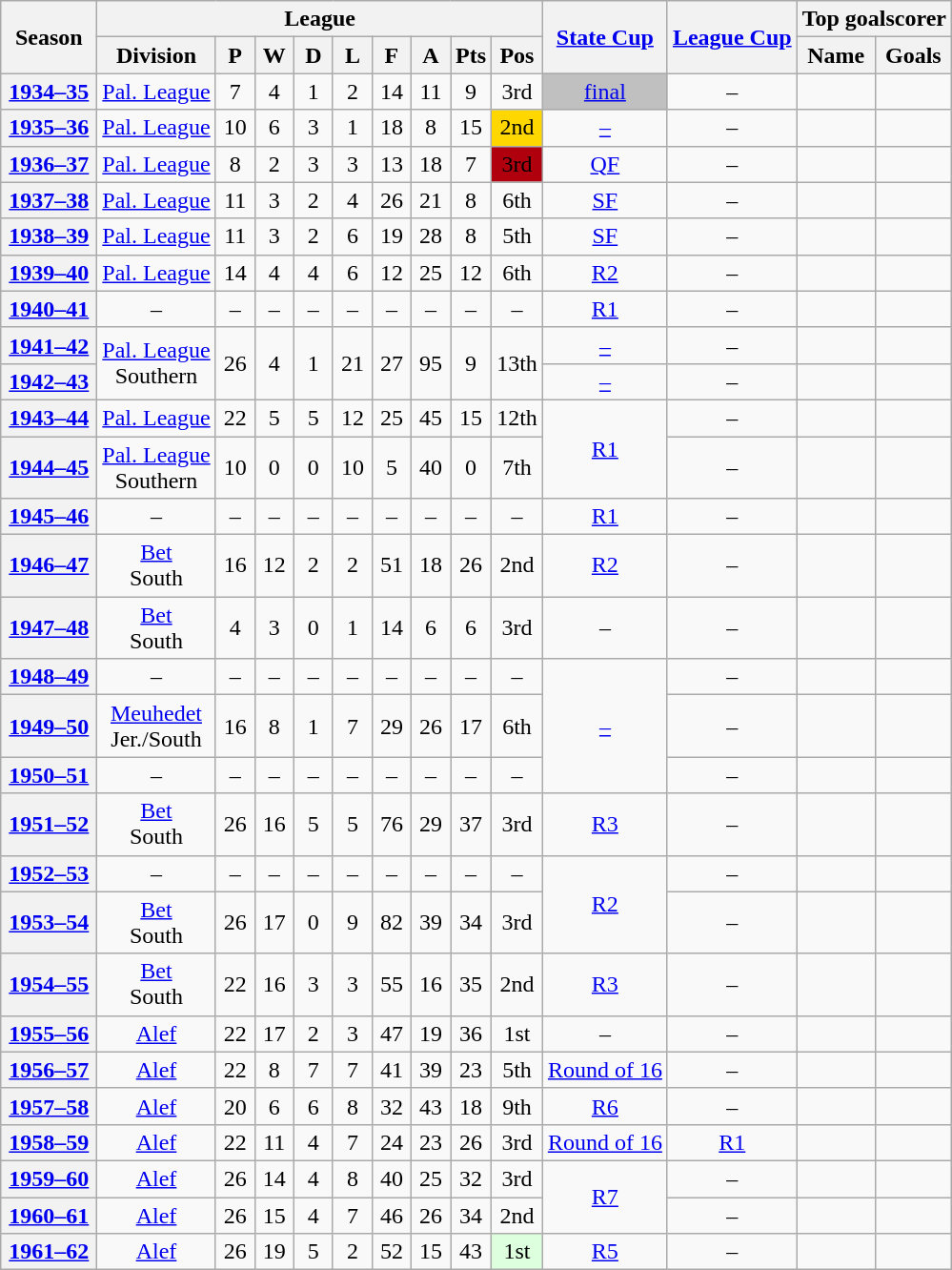<table class="wikitable" style="text-align: center">
<tr>
<th rowspan="2" width="60">Season</th>
<th colspan="9">League</th>
<th rowspan="2"><a href='#'>State Cup</a></th>
<th rowspan="2"><a href='#'>League Cup</a></th>
<th colspan="2">Top goalscorer</th>
</tr>
<tr>
<th>Division</th>
<th width="20">P</th>
<th width="20">W</th>
<th width="20">D</th>
<th width="20">L</th>
<th width="20">F</th>
<th width="20">A</th>
<th width="20">Pts</th>
<th>Pos</th>
<th>Name</th>
<th>Goals</th>
</tr>
<tr>
<th><a href='#'>1934–35</a></th>
<td><a href='#'>Pal. League</a> <br></td>
<td>7</td>
<td>4</td>
<td>1</td>
<td>2</td>
<td>14</td>
<td>11</td>
<td>9</td>
<td>3rd</td>
<td bgcolor=silver><a href='#'>final</a></td>
<td>–</td>
<td></td>
<td></td>
</tr>
<tr>
<th><a href='#'>1935–36</a></th>
<td><a href='#'>Pal. League</a></td>
<td>10</td>
<td>6</td>
<td>3</td>
<td>1</td>
<td>18</td>
<td>8</td>
<td>15</td>
<td bgcolor=gold>2nd</td>
<td><a href='#'>–</a> </td>
<td>–</td>
<td></td>
<td></td>
</tr>
<tr>
<th><a href='#'>1936–37</a></th>
<td><a href='#'>Pal. League</a></td>
<td>8</td>
<td>2</td>
<td>3</td>
<td>3</td>
<td>13</td>
<td>18</td>
<td>7</td>
<td bgcolor=bronze>3rd</td>
<td><a href='#'>QF</a></td>
<td>–</td>
<td></td>
<td></td>
</tr>
<tr>
<th><a href='#'>1937–38</a></th>
<td><a href='#'>Pal. League</a></td>
<td>11</td>
<td>3</td>
<td>2</td>
<td>4</td>
<td>26</td>
<td>21</td>
<td>8</td>
<td>6th</td>
<td><a href='#'>SF</a></td>
<td>–</td>
<td></td>
<td></td>
</tr>
<tr>
<th><a href='#'>1938–39</a></th>
<td><a href='#'>Pal. League</a> <br></td>
<td>11</td>
<td>3</td>
<td>2</td>
<td>6</td>
<td>19</td>
<td>28</td>
<td>8</td>
<td>5th</td>
<td><a href='#'>SF</a></td>
<td>–</td>
<td></td>
<td></td>
</tr>
<tr>
<th><a href='#'>1939–40</a></th>
<td><a href='#'>Pal. League</a></td>
<td>14</td>
<td>4</td>
<td>4</td>
<td>6</td>
<td>12</td>
<td>25</td>
<td>12</td>
<td>6th</td>
<td><a href='#'>R2</a></td>
<td>–</td>
<td></td>
<td></td>
</tr>
<tr>
<th><a href='#'>1940–41</a></th>
<td>–</td>
<td>–</td>
<td>–</td>
<td>–</td>
<td>–</td>
<td>–</td>
<td>–</td>
<td>–</td>
<td>–</td>
<td><a href='#'>R1</a></td>
<td>–</td>
<td></td>
<td></td>
</tr>
<tr>
<th><a href='#'>1941–42</a></th>
<td rowspan=2><a href='#'>Pal. League</a> <br>Southern <br></td>
<td rowspan=2>26</td>
<td rowspan=2>4</td>
<td rowspan=2>1</td>
<td rowspan=2>21</td>
<td rowspan=2>27</td>
<td rowspan=2>95</td>
<td rowspan=2>9</td>
<td rowspan=2>13th</td>
<td><a href='#'>–</a></td>
<td>–</td>
<td></td>
<td></td>
</tr>
<tr>
<th><a href='#'>1942–43</a></th>
<td><a href='#'>–</a></td>
<td>–</td>
<td></td>
<td></td>
</tr>
<tr>
<th><a href='#'>1943–44</a></th>
<td><a href='#'>Pal. League</a></td>
<td>22</td>
<td>5</td>
<td>5</td>
<td>12</td>
<td>25</td>
<td>45</td>
<td>15</td>
<td>12th</td>
<td rowspan=2><a href='#'>R1</a></td>
<td>–</td>
<td></td>
<td></td>
</tr>
<tr>
<th><a href='#'>1944–45</a></th>
<td><a href='#'>Pal. League</a><br> Southern</td>
<td>10</td>
<td>0</td>
<td>0</td>
<td>10</td>
<td>5</td>
<td>40</td>
<td>0</td>
<td>7th</td>
<td>–</td>
<td></td>
<td></td>
</tr>
<tr>
<th><a href='#'>1945–46</a></th>
<td>–</td>
<td>–</td>
<td>–</td>
<td>–</td>
<td>–</td>
<td>–</td>
<td>–</td>
<td>–</td>
<td>–</td>
<td><a href='#'>R1</a></td>
<td>–</td>
<td></td>
<td></td>
</tr>
<tr>
<th><a href='#'>1946–47</a></th>
<td><a href='#'>Bet</a><br>South</td>
<td>16</td>
<td>12</td>
<td>2</td>
<td>2</td>
<td>51</td>
<td>18</td>
<td>26</td>
<td>2nd</td>
<td><a href='#'>R2</a></td>
<td>–</td>
<td></td>
<td></td>
</tr>
<tr>
<th><a href='#'>1947–48</a></th>
<td><a href='#'>Bet</a><br>South<br></td>
<td>4</td>
<td>3</td>
<td>0</td>
<td>1</td>
<td>14</td>
<td>6</td>
<td>6</td>
<td>3rd</td>
<td>–</td>
<td>–</td>
<td></td>
<td></td>
</tr>
<tr>
<th><a href='#'>1948–49</a></th>
<td>–</td>
<td>–</td>
<td>–</td>
<td>–</td>
<td>–</td>
<td>–</td>
<td>–</td>
<td>–</td>
<td>–</td>
<td rowspan=3><a href='#'>–</a></td>
<td>–</td>
<td></td>
<td></td>
</tr>
<tr>
<th><a href='#'>1949–50</a></th>
<td><a href='#'>Meuhedet</a><br>Jer./South</td>
<td>16</td>
<td>8</td>
<td>1</td>
<td>7</td>
<td>29</td>
<td>26</td>
<td>17</td>
<td>6th</td>
<td>–</td>
<td></td>
<td></td>
</tr>
<tr>
<th><a href='#'>1950–51</a></th>
<td>–</td>
<td>–</td>
<td>–</td>
<td>–</td>
<td>–</td>
<td>–</td>
<td>–</td>
<td>–</td>
<td>–</td>
<td>–</td>
<td></td>
<td></td>
</tr>
<tr>
<th><a href='#'>1951–52</a></th>
<td><a href='#'>Bet</a><br>South</td>
<td>26</td>
<td>16</td>
<td>5</td>
<td>5</td>
<td>76</td>
<td>29</td>
<td>37</td>
<td>3rd</td>
<td><a href='#'>R3</a></td>
<td>–</td>
<td></td>
<td></td>
</tr>
<tr>
<th><a href='#'>1952–53</a></th>
<td>–</td>
<td>–</td>
<td>–</td>
<td>–</td>
<td>–</td>
<td>–</td>
<td>–</td>
<td>–</td>
<td>–</td>
<td rowspan=2><a href='#'>R2</a></td>
<td>–</td>
<td></td>
<td></td>
</tr>
<tr>
<th><a href='#'>1953–54</a></th>
<td><a href='#'>Bet</a><br>South</td>
<td>26</td>
<td>17</td>
<td>0</td>
<td>9</td>
<td>82</td>
<td>39</td>
<td>34</td>
<td>3rd</td>
<td>–</td>
<td></td>
<td></td>
</tr>
<tr>
<th><a href='#'>1954–55</a></th>
<td><a href='#'>Bet</a><br>South</td>
<td>22</td>
<td>16</td>
<td>3</td>
<td>3</td>
<td>55</td>
<td>16</td>
<td>35</td>
<td>2nd</td>
<td><a href='#'>R3</a></td>
<td>–</td>
<td></td>
<td></td>
</tr>
<tr>
<th><a href='#'>1955–56</a></th>
<td><a href='#'>Alef</a></td>
<td>22</td>
<td>17</td>
<td>2</td>
<td>3</td>
<td>47</td>
<td>19</td>
<td>36</td>
<td>1st</td>
<td>–</td>
<td>–</td>
<td></td>
<td></td>
</tr>
<tr>
<th><a href='#'>1956–57</a></th>
<td><a href='#'>Alef</a></td>
<td>22</td>
<td>8</td>
<td>7</td>
<td>7</td>
<td>41</td>
<td>39</td>
<td>23</td>
<td>5th</td>
<td><a href='#'>Round of 16</a></td>
<td>–</td>
<td></td>
<td></td>
</tr>
<tr>
<th><a href='#'>1957–58</a></th>
<td><a href='#'>Alef</a></td>
<td>20</td>
<td>6</td>
<td>6</td>
<td>8</td>
<td>32</td>
<td>43</td>
<td>18</td>
<td>9th</td>
<td><a href='#'>R6</a></td>
<td>–</td>
<td></td>
<td></td>
</tr>
<tr>
<th><a href='#'>1958–59</a></th>
<td><a href='#'>Alef</a></td>
<td>22</td>
<td>11</td>
<td>4</td>
<td>7</td>
<td>24</td>
<td>23</td>
<td>26</td>
<td>3rd</td>
<td><a href='#'>Round of 16</a></td>
<td><a href='#'>R1</a></td>
<td></td>
<td></td>
</tr>
<tr>
<th><a href='#'>1959–60</a></th>
<td><a href='#'>Alef</a></td>
<td>26</td>
<td>14</td>
<td>4</td>
<td>8</td>
<td>40</td>
<td>25</td>
<td>32</td>
<td>3rd</td>
<td rowspan=2><a href='#'>R7</a></td>
<td>–</td>
<td></td>
<td></td>
</tr>
<tr>
<th><a href='#'>1960–61</a></th>
<td><a href='#'>Alef</a></td>
<td>26</td>
<td>15</td>
<td>4</td>
<td>7</td>
<td>46</td>
<td>26</td>
<td>34</td>
<td>2nd</td>
<td>–</td>
<td></td>
<td></td>
</tr>
<tr>
<th><a href='#'>1961–62</a></th>
<td><a href='#'>Alef</a></td>
<td>26</td>
<td>19</td>
<td>5</td>
<td>2</td>
<td>52</td>
<td>15</td>
<td>43</td>
<td bgcolor=#ddffdd>1st</td>
<td><a href='#'>R5</a></td>
<td>–</td>
<td></td>
<td></td>
</tr>
</table>
